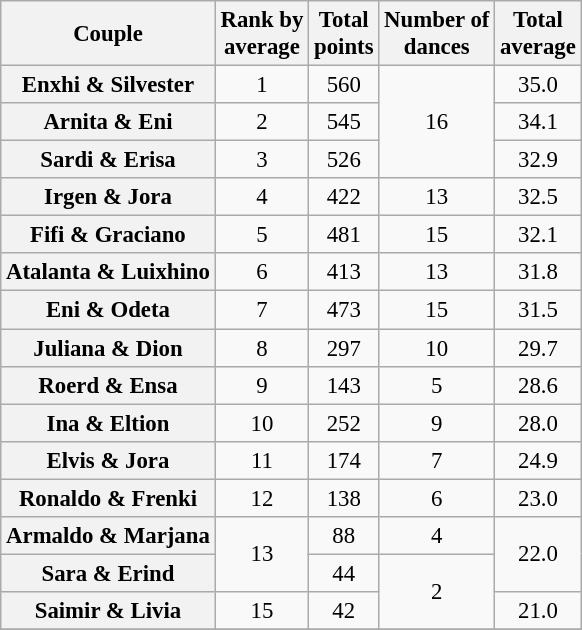<table class="wikitable sortable" style="text-align:center; font-size:95%">
<tr>
<th scope="col">Couple</th>
<th scope="col">Rank by<br>average</th>
<th scope="col">Total<br>points</th>
<th scope="col">Number of<br>dances</th>
<th scope="col">Total<br>average</th>
</tr>
<tr>
<th scope="row">Enxhi & Silvester</th>
<td>1</td>
<td>560</td>
<td rowspan="3">16</td>
<td>35.0</td>
</tr>
<tr>
<th scope="row">Arnita & Eni</th>
<td>2</td>
<td>545</td>
<td>34.1</td>
</tr>
<tr>
<th scope="row">Sardi & Erisa</th>
<td>3</td>
<td>526</td>
<td>32.9</td>
</tr>
<tr>
<th scope="row">Irgen & Jora</th>
<td>4</td>
<td>422</td>
<td>13</td>
<td>32.5</td>
</tr>
<tr>
<th scope="row">Fifi & Graciano</th>
<td>5</td>
<td>481</td>
<td>15</td>
<td>32.1</td>
</tr>
<tr>
<th scope="row">Atalanta & Luixhino</th>
<td>6</td>
<td>413</td>
<td>13</td>
<td>31.8</td>
</tr>
<tr>
<th scope="row">Eni & Odeta</th>
<td>7</td>
<td>473</td>
<td>15</td>
<td>31.5</td>
</tr>
<tr>
<th scope="row">Juliana & Dion</th>
<td>8</td>
<td>297</td>
<td>10</td>
<td>29.7</td>
</tr>
<tr>
<th scope="row">Roerd & Ensa</th>
<td>9</td>
<td>143</td>
<td>5</td>
<td>28.6</td>
</tr>
<tr>
<th scope="row">Ina & Eltion</th>
<td>10</td>
<td>252</td>
<td>9</td>
<td>28.0</td>
</tr>
<tr>
<th scope="row">Elvis & Jora</th>
<td>11</td>
<td>174</td>
<td>7</td>
<td>24.9</td>
</tr>
<tr>
<th scope="row">Ronaldo & Frenki</th>
<td>12</td>
<td>138</td>
<td>6</td>
<td>23.0</td>
</tr>
<tr>
<th scope="row">Armaldo & Marjana</th>
<td rowspan="2">13</td>
<td>88</td>
<td>4</td>
<td rowspan="2">22.0</td>
</tr>
<tr>
<th scope="row">Sara & Erind</th>
<td>44</td>
<td rowspan="2">2</td>
</tr>
<tr>
<th scope="row">Saimir & Livia</th>
<td>15</td>
<td>42</td>
<td>21.0</td>
</tr>
<tr>
</tr>
</table>
